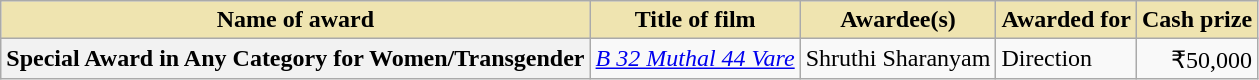<table class="wikitable plainrowheaders">
<tr>
<th style="background-color:#EFE4B0">Name of award</th>
<th style="background-color:#EFE4B0">Title of film</th>
<th style="background-color:#EFE4B0">Awardee(s)</th>
<th style="background-color:#EFE4B0">Awarded for</th>
<th style="background-color:#EFE4B0">Cash prize</th>
</tr>
<tr>
<th scope="row">Special Award in Any Category for Women/Transgender</th>
<td><em><a href='#'>B 32 Muthal 44 Vare</a></em></td>
<td>Shruthi Sharanyam</td>
<td>Direction</td>
<td align="right">₹50,000</td>
</tr>
</table>
